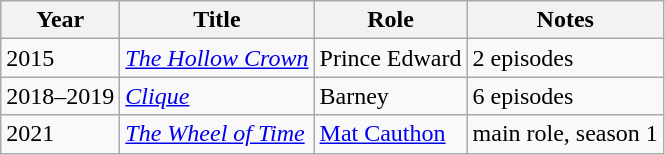<table class="wikitable plainrowheaders sortable">
<tr>
<th scope="col">Year</th>
<th scope="col">Title</th>
<th scope="col">Role</th>
<th scope="col" class="unsortable">Notes</th>
</tr>
<tr>
<td rowspan=1>2015</td>
<td><em><a href='#'>The Hollow Crown</a></em></td>
<td>Prince Edward</td>
<td>2 episodes</td>
</tr>
<tr>
<td>2018–2019</td>
<td><em><a href='#'>Clique</a></em></td>
<td>Barney</td>
<td>6 episodes</td>
</tr>
<tr>
<td>2021</td>
<td><em><a href='#'>The Wheel of Time</a></em></td>
<td><a href='#'>Mat Cauthon</a></td>
<td>main role, season 1</td>
</tr>
</table>
